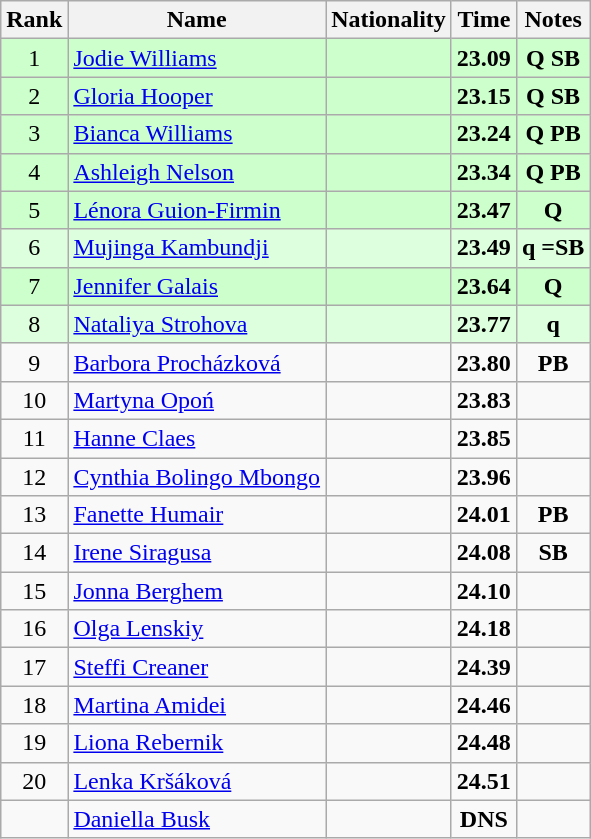<table class="wikitable sortable" style="text-align:center">
<tr>
<th>Rank</th>
<th>Name</th>
<th>Nationality</th>
<th>Time</th>
<th>Notes</th>
</tr>
<tr bgcolor=ccffcc>
<td>1</td>
<td align=left><a href='#'>Jodie Williams</a></td>
<td align=left></td>
<td><strong>23.09</strong></td>
<td><strong>Q SB</strong></td>
</tr>
<tr bgcolor=ccffcc>
<td>2</td>
<td align=left><a href='#'>Gloria Hooper</a></td>
<td align=left></td>
<td><strong>23.15</strong></td>
<td><strong>Q SB</strong></td>
</tr>
<tr bgcolor=ccffcc>
<td>3</td>
<td align=left><a href='#'>Bianca Williams</a></td>
<td align=left></td>
<td><strong>23.24</strong></td>
<td><strong>Q PB</strong></td>
</tr>
<tr bgcolor=ccffcc>
<td>4</td>
<td align=left><a href='#'>Ashleigh Nelson</a></td>
<td align=left></td>
<td><strong>23.34</strong></td>
<td><strong>Q PB</strong></td>
</tr>
<tr bgcolor=ccffcc>
<td>5</td>
<td align=left><a href='#'>Lénora Guion-Firmin</a></td>
<td align=left></td>
<td><strong>23.47</strong></td>
<td><strong>Q</strong></td>
</tr>
<tr bgcolor=ddffdd>
<td>6</td>
<td align=left><a href='#'>Mujinga Kambundji</a></td>
<td align=left></td>
<td><strong>23.49</strong></td>
<td><strong>q =SB</strong></td>
</tr>
<tr bgcolor=ccffcc>
<td>7</td>
<td align=left><a href='#'>Jennifer Galais</a></td>
<td align=left></td>
<td><strong>23.64</strong></td>
<td><strong>Q</strong></td>
</tr>
<tr bgcolor=ddffdd>
<td>8</td>
<td align=left><a href='#'>Nataliya Strohova</a></td>
<td align=left></td>
<td><strong>23.77</strong></td>
<td><strong>q</strong></td>
</tr>
<tr>
<td>9</td>
<td align=left><a href='#'>Barbora Procházková</a></td>
<td align=left></td>
<td><strong>23.80</strong></td>
<td><strong>PB</strong></td>
</tr>
<tr>
<td>10</td>
<td align=left><a href='#'>Martyna Opoń</a></td>
<td align=left></td>
<td><strong>23.83</strong></td>
<td></td>
</tr>
<tr>
<td>11</td>
<td align=left><a href='#'>Hanne Claes</a></td>
<td align=left></td>
<td><strong>23.85</strong></td>
<td></td>
</tr>
<tr>
<td>12</td>
<td align=left><a href='#'>Cynthia Bolingo Mbongo</a></td>
<td align=left></td>
<td><strong>23.96</strong></td>
<td></td>
</tr>
<tr>
<td>13</td>
<td align=left><a href='#'>Fanette Humair</a></td>
<td align=left></td>
<td><strong>24.01</strong></td>
<td><strong>PB</strong></td>
</tr>
<tr>
<td>14</td>
<td align=left><a href='#'>Irene Siragusa</a></td>
<td align=left></td>
<td><strong>24.08</strong></td>
<td><strong>SB</strong></td>
</tr>
<tr>
<td>15</td>
<td align=left><a href='#'>Jonna Berghem</a></td>
<td align=left></td>
<td><strong>24.10</strong></td>
<td></td>
</tr>
<tr>
<td>16</td>
<td align=left><a href='#'>Olga Lenskiy</a></td>
<td align=left></td>
<td><strong>24.18</strong></td>
<td></td>
</tr>
<tr>
<td>17</td>
<td align=left><a href='#'>Steffi Creaner</a></td>
<td align=left></td>
<td><strong>24.39</strong></td>
<td></td>
</tr>
<tr>
<td>18</td>
<td align=left><a href='#'>Martina Amidei</a></td>
<td align=left></td>
<td><strong>24.46</strong></td>
<td></td>
</tr>
<tr>
<td>19</td>
<td align=left><a href='#'>Liona Rebernik</a></td>
<td align=left></td>
<td><strong>24.48</strong></td>
<td></td>
</tr>
<tr>
<td>20</td>
<td align=left><a href='#'>Lenka Kršáková</a></td>
<td align=left></td>
<td><strong>24.51</strong></td>
<td></td>
</tr>
<tr>
<td></td>
<td align=left><a href='#'>Daniella Busk</a></td>
<td align=left></td>
<td><strong>DNS</strong></td>
<td></td>
</tr>
</table>
